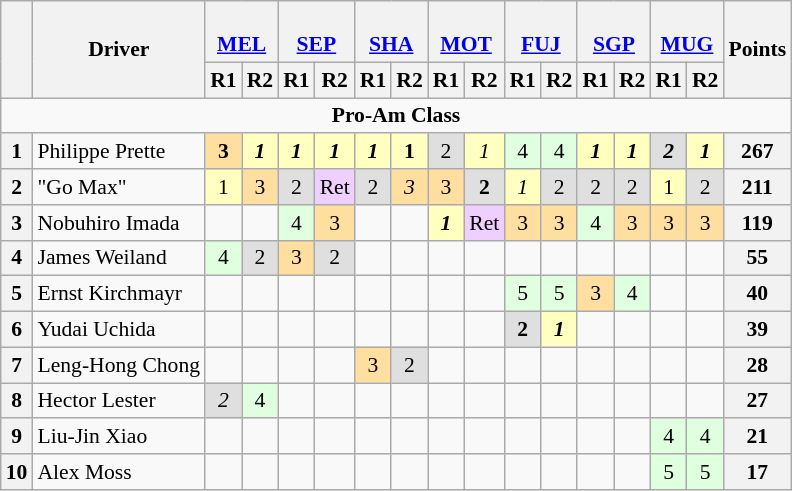<table class="wikitable" style="font-size:90%; text-align:center">
<tr style="background:#f9f9f9" valign="top">
<th rowspan=2 valign="middle"></th>
<th rowspan=2 valign="middle">Driver</th>
<th colspan=2><br><a href='#'>MEL</a></th>
<th colspan=2><br><a href='#'>SEP</a></th>
<th colspan=2><br><a href='#'>SHA</a></th>
<th colspan=2><br><a href='#'>MOT</a></th>
<th colspan=2><br><a href='#'>FUJ</a></th>
<th colspan=2><br><a href='#'>SGP</a></th>
<th colspan=2><br><a href='#'>MUG</a></th>
<th rowspan=2 valign="middle">Points</th>
</tr>
<tr>
<th>R1</th>
<th>R2</th>
<th>R1</th>
<th>R2</th>
<th>R1</th>
<th>R2</th>
<th>R1</th>
<th>R2</th>
<th>R1</th>
<th>R2</th>
<th>R1</th>
<th>R2</th>
<th>R1</th>
<th>R2</th>
</tr>
<tr>
<td colspan=17 align=center><strong>Pro-Am Class</strong></td>
</tr>
<tr>
<th>1</th>
<td align=left> Philippe Prette</td>
<td style="background:#ffdf9f;"><strong>3</strong></td>
<td style="background:#ffffbf;"><strong> <em>1</em> </strong></td>
<td style="background:#ffffbf;"><strong> <em>1</em> </strong></td>
<td style="background:#ffffbf;"><strong> <em>1</em> </strong></td>
<td style="background:#ffffbf;"><strong> <em>1</em> </strong></td>
<td style="background:#ffffbf;"><strong>1</strong></td>
<td style="background:#dfdfdf;">2</td>
<td style="background:#ffffbf;"><em>1</em></td>
<td style="background:#dfffdf;">4</td>
<td style="background:#dfffdf;">4</td>
<td style="background:#ffffbf;"><strong> <em>1</em> </strong></td>
<td style="background:#ffffbf;"><strong> <em>1</em> </strong></td>
<td style="background:#dfdfdf;"><strong> <em>2</em> </strong></td>
<td style="background:#ffffbf;"><strong> <em>1</em> </strong></td>
<th>267</th>
</tr>
<tr>
<th>2</th>
<td align=left> "Go Max"</td>
<td style="background:#ffffbf;">1</td>
<td style="background:#ffdf9f;">3</td>
<td style="background:#dfdfdf;">2</td>
<td style="background:#efcfff;">Ret</td>
<td style="background:#dfdfdf;">2</td>
<td style="background:#ffdf9f;"><em>3</em></td>
<td style="background:#ffdf9f;">3</td>
<td style="background:#dfdfdf;"><strong>2</strong></td>
<td style="background:#ffffbf;"><em>1</em></td>
<td style="background:#dfdfdf;">2</td>
<td style="background:#dfdfdf;">2</td>
<td style="background:#dfdfdf;">2</td>
<td style="background:#ffffbf;">1</td>
<td style="background:#dfdfdf;">2</td>
<th>211</th>
</tr>
<tr>
<th>3</th>
<td align=left> Nobuhiro Imada</td>
<td></td>
<td></td>
<td style="background:#dfffdf;">4</td>
<td style="background:#ffdf9f;">3</td>
<td></td>
<td></td>
<td style="background:#ffffbf;"><strong> <em>1</em> </strong></td>
<td style="background:#efcfff;">Ret</td>
<td style="background:#ffdf9f;">3</td>
<td style="background:#ffdf9f;">3</td>
<td style="background:#dfffdf;">4</td>
<td style="background:#ffdf9f;">3</td>
<td style="background:#ffdf9f;">3</td>
<td style="background:#ffdf9f;">3</td>
<th>119</th>
</tr>
<tr>
<th>4</th>
<td align=left> James Weiland</td>
<td style="background:#dfffdf;">4</td>
<td style="background:#dfdfdf;">2</td>
<td style="background:#ffdf9f;">3</td>
<td style="background:#dfdfdf;">2</td>
<td></td>
<td></td>
<td></td>
<td></td>
<td></td>
<td></td>
<td></td>
<td></td>
<td></td>
<td></td>
<th>55</th>
</tr>
<tr>
<th>5</th>
<td align=left> Ernst Kirchmayr</td>
<td></td>
<td></td>
<td></td>
<td></td>
<td></td>
<td></td>
<td></td>
<td></td>
<td style="background:#dfffdf;">5</td>
<td style="background:#dfffdf;">5</td>
<td style="background:#ffdf9f;">3</td>
<td style="background:#dfffdf;">4</td>
<td></td>
<td></td>
<th>40</th>
</tr>
<tr>
<th>6</th>
<td align=left> Yudai Uchida</td>
<td></td>
<td></td>
<td></td>
<td></td>
<td></td>
<td></td>
<td></td>
<td></td>
<td style="background:#dfdfdf;"><strong>2</strong></td>
<td style="background:#ffffbf;"><strong> <em>1</em> </strong></td>
<td></td>
<td></td>
<td></td>
<td></td>
<th>39</th>
</tr>
<tr>
<th>7</th>
<td align=left> Leng-Hong Chong</td>
<td></td>
<td></td>
<td></td>
<td></td>
<td style="background:#ffdf9f;">3</td>
<td style="background:#dfdfdf;">2</td>
<td></td>
<td></td>
<td></td>
<td></td>
<td></td>
<td></td>
<td></td>
<td></td>
<th>28</th>
</tr>
<tr>
<th>8</th>
<td align=left> Hector Lester</td>
<td style="background:#dfdfdf;"><em>2</em></td>
<td style="background:#dfffdf;">4</td>
<td></td>
<td></td>
<td></td>
<td></td>
<td></td>
<td></td>
<td></td>
<td></td>
<td></td>
<td></td>
<td></td>
<td></td>
<th>27</th>
</tr>
<tr>
<th>9</th>
<td align=left> Liu-Jin Xiao</td>
<td></td>
<td></td>
<td></td>
<td></td>
<td></td>
<td></td>
<td></td>
<td></td>
<td></td>
<td></td>
<td></td>
<td></td>
<td style="background:#dfffdf;">4</td>
<td style="background:#dfffdf;">4</td>
<th>21</th>
</tr>
<tr>
<th>10</th>
<td align=left> Alex Moss</td>
<td></td>
<td></td>
<td></td>
<td></td>
<td></td>
<td></td>
<td></td>
<td></td>
<td></td>
<td></td>
<td></td>
<td></td>
<td style="background:#dfffdf;">5</td>
<td style="background:#dfffdf;">5</td>
<th>17</th>
</tr>
</table>
